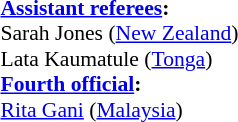<table width=50% style="font-size: 90%">
<tr>
<td><br><strong><a href='#'>Assistant referees</a>:</strong>
<br>Sarah Jones (<a href='#'>New Zealand</a>)
<br>Lata Kaumatule (<a href='#'>Tonga</a>)
<br><strong><a href='#'>Fourth official</a>:</strong>
<br><a href='#'>Rita Gani</a> (<a href='#'>Malaysia</a>)</td>
</tr>
</table>
